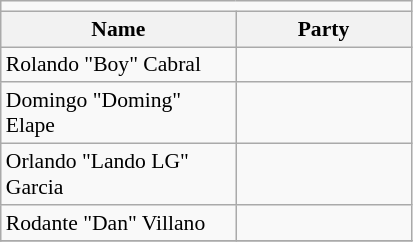<table class=wikitable style="font-size:90%">
<tr>
<td colspan=4 bgcolor=></td>
</tr>
<tr>
<th width=150px>Name</th>
<th colspan=2 width=110px>Party</th>
</tr>
<tr>
<td>Rolando "Boy" Cabral</td>
<td></td>
</tr>
<tr>
<td>Domingo "Doming" Elape</td>
<td></td>
</tr>
<tr>
<td>Orlando "Lando LG" Garcia</td>
<td></td>
</tr>
<tr>
<td>Rodante "Dan" Villano</td>
<td></td>
</tr>
<tr>
</tr>
</table>
